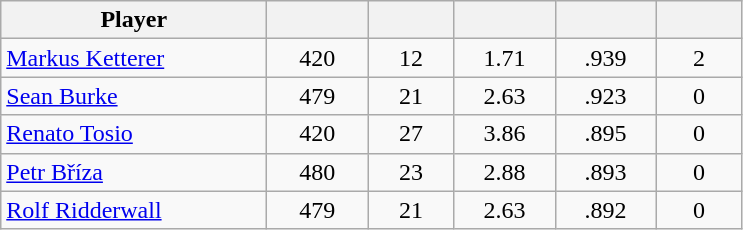<table class="wikitable sortable" style="text-align:center;">
<tr>
<th style="width:170px;">Player</th>
<th style="width:60px;"></th>
<th style="width:50px;"></th>
<th style="width:60px;"></th>
<th style="width:60px;"></th>
<th style="width:50px;"></th>
</tr>
<tr>
<td style="text-align:left;"> <a href='#'>Markus Ketterer</a></td>
<td>420</td>
<td>12</td>
<td>1.71</td>
<td>.939</td>
<td>2</td>
</tr>
<tr>
<td style="text-align:left;"> <a href='#'>Sean Burke</a></td>
<td>479</td>
<td>21</td>
<td>2.63</td>
<td>.923</td>
<td>0</td>
</tr>
<tr>
<td style="text-align:left;"> <a href='#'>Renato Tosio</a></td>
<td>420</td>
<td>27</td>
<td>3.86</td>
<td>.895</td>
<td>0</td>
</tr>
<tr>
<td style="text-align:left;"> <a href='#'>Petr Bříza</a></td>
<td>480</td>
<td>23</td>
<td>2.88</td>
<td>.893</td>
<td>0</td>
</tr>
<tr>
<td style="text-align:left;"> <a href='#'>Rolf Ridderwall</a></td>
<td>479</td>
<td>21</td>
<td>2.63</td>
<td>.892</td>
<td>0</td>
</tr>
</table>
